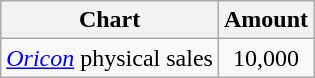<table class="wikitable">
<tr>
<th>Chart</th>
<th>Amount</th>
</tr>
<tr>
<td><em><a href='#'>Oricon</a></em> physical sales</td>
<td align="center">10,000</td>
</tr>
</table>
